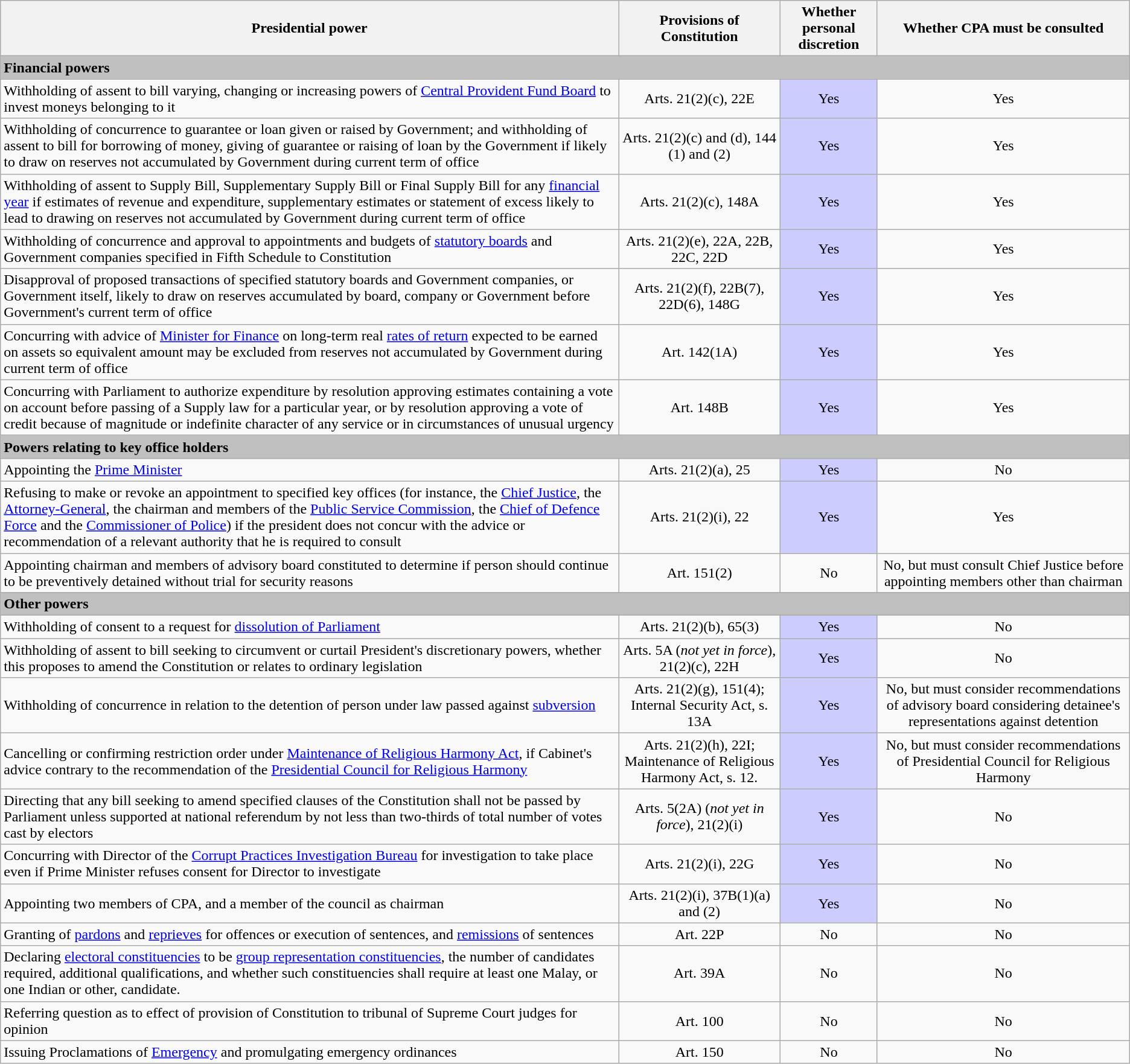<table class=wikitable>
<tr>
<th>Presidential power</th>
<th>Provisions of Constitution</th>
<th>Whether personal discretion</th>
<th>Whether CPA must be consulted</th>
</tr>
<tr>
<td colspan=4 bgcolor=silver><strong>Financial powers</strong></td>
</tr>
<tr>
<td>Withholding of assent to bill varying, changing or increasing powers of <a href='#'>Central Provident Fund Board</a> to invest moneys belonging to it</td>
<td align=center>Arts. 21(2)(c), 22E</td>
<td align=center bgcolor=#CCCCFF>Yes</td>
<td align=center>Yes</td>
</tr>
<tr>
<td>Withholding of concurrence to guarantee or loan given or raised by Government; and withholding of assent to bill for borrowing of money, giving of guarantee or raising of loan by the Government if likely to draw on reserves not accumulated by Government during current term of office</td>
<td align=center>Arts. 21(2)(c) and (d), 144 (1) and (2)</td>
<td align=center bgcolor=#CCCCFF>Yes</td>
<td align=center>Yes</td>
</tr>
<tr>
<td>Withholding of assent to Supply Bill, Supplementary Supply Bill or Final Supply Bill for any <a href='#'>financial year</a> if estimates of revenue and expenditure, supplementary estimates or statement of excess likely to lead to drawing on reserves not accumulated by Government during current term of office</td>
<td align=center>Arts. 21(2)(c), 148A</td>
<td align=center bgcolor=#CCCCFF>Yes</td>
<td align=center>Yes</td>
</tr>
<tr>
<td>Withholding of concurrence and approval to appointments and budgets of <a href='#'>statutory boards</a> and Government companies specified in Fifth Schedule to Constitution</td>
<td align=center>Arts. 21(2)(e), 22A, 22B, 22C, 22D</td>
<td align=center bgcolor=#CCCCFF>Yes</td>
<td align=center>Yes</td>
</tr>
<tr>
<td>Disapproval of proposed transactions of specified statutory boards and Government companies, or Government itself, likely to draw on reserves accumulated by board, company or Government before Government's current term of office</td>
<td align=center>Arts. 21(2)(f), 22B(7), 22D(6), 148G</td>
<td align=center bgcolor=#CCCCFF>Yes</td>
<td align=center>Yes</td>
</tr>
<tr>
<td>Concurring with advice of <a href='#'>Minister for Finance</a> on long-term real <a href='#'>rates of return</a> expected to be earned on assets so equivalent amount may be excluded from reserves not accumulated by Government during current term of office</td>
<td align=center>Art. 142(1A)</td>
<td align=center bgcolor=#CCCCFF>Yes</td>
<td align=center>Yes</td>
</tr>
<tr>
<td>Concurring with Parliament to authorize expenditure by resolution approving estimates containing a vote on account before passing of a Supply law for a particular year, or by resolution approving a vote of credit because of magnitude or indefinite character of any service or in circumstances of unusual urgency</td>
<td align=center>Art. 148B</td>
<td align=center bgcolor=#CCCCFF>Yes</td>
<td align=center>Yes</td>
</tr>
<tr>
<td colspan=4 bgcolor=silver><strong>Powers relating to key office holders</strong></td>
</tr>
<tr>
<td>Appointing the <a href='#'>Prime Minister</a></td>
<td align=center>Arts. 21(2)(a), 25</td>
<td align=center bgcolor=#CCCCFF>Yes</td>
<td align=center>No</td>
</tr>
<tr>
<td>Refusing to make or revoke an appointment to specified key offices (for instance, the <a href='#'>Chief Justice</a>, the <a href='#'>Attorney-General</a>, the chairman and members of the <a href='#'>Public Service Commission</a>, the <a href='#'>Chief of Defence Force</a> and the <a href='#'>Commissioner of Police</a>) if the president does not concur with the advice or recommendation of a relevant authority that he is required to consult</td>
<td align=center>Arts. 21(2)(i), 22</td>
<td align=center bgcolor=#CCCCFF>Yes</td>
<td align=center>Yes</td>
</tr>
<tr>
<td>Appointing chairman and members of advisory board constituted to determine if person should continue to be preventively detained without trial for security reasons</td>
<td align=center>Art. 151(2)</td>
<td align=center>No</td>
<td align=center>No, but must consult Chief Justice before appointing members other than chairman</td>
</tr>
<tr>
<td colspan=4 bgcolor=silver><strong>Other powers</strong></td>
</tr>
<tr>
<td>Withholding of consent to a request for <a href='#'>dissolution of Parliament</a></td>
<td align=center>Arts. 21(2)(b), 65(3)</td>
<td align=center bgcolor=#CCCCFF>Yes</td>
<td align=center>No</td>
</tr>
<tr>
<td>Withholding of assent to bill seeking to circumvent or curtail President's discretionary powers, whether this proposes to amend the Constitution or relates to ordinary legislation</td>
<td align=center>Arts. 5A (<em>not yet in force</em>), 21(2)(c), 22H</td>
<td align=center bgcolor=#CCCCFF>Yes</td>
<td align=center>No</td>
</tr>
<tr>
<td>Withholding of concurrence in relation to the detention of person under law passed against <a href='#'>subversion</a></td>
<td align=center>Arts. 21(2)(g), 151(4); Internal Security Act, s. 13A</td>
<td align=center bgcolor=#CCCCFF>Yes</td>
<td align=center>No, but must consider recommendations of advisory board considering detainee's representations against detention</td>
</tr>
<tr>
<td>Cancelling or confirming restriction order under <a href='#'>Maintenance of Religious Harmony Act</a>, if Cabinet's advice contrary to the recommendation of the <a href='#'>Presidential Council for Religious Harmony</a></td>
<td align=center>Arts. 21(2)(h), 22I; Maintenance of Religious Harmony Act, s. 12.</td>
<td align=center bgcolor=#CCCCFF>Yes</td>
<td align=center>No, but must consider recommendations of Presidential Council for Religious Harmony</td>
</tr>
<tr>
<td>Directing that any bill seeking to amend specified clauses of the Constitution shall not be passed by Parliament unless supported at national referendum by not less than two-thirds of total number of votes cast by electors</td>
<td align=center>Arts. 5(2A) (<em>not yet in force</em>), 21(2)(i)</td>
<td align=center bgcolor=#CCCCFF>Yes</td>
<td align=center>No</td>
</tr>
<tr>
<td>Concurring with Director of the <a href='#'>Corrupt Practices Investigation Bureau</a> for investigation to take place even if Prime Minister refuses consent for Director to investigate</td>
<td align=center>Arts. 21(2)(i), 22G</td>
<td align=center bgcolor=#CCCCFF>Yes</td>
<td align=center>No</td>
</tr>
<tr>
<td>Appointing two members of CPA, and a member of the council as chairman</td>
<td align=center>Arts. 21(2)(i), 37B(1)(a) and (2)</td>
<td align=center bgcolor=#CCCCFF>Yes</td>
<td align=center>No</td>
</tr>
<tr>
<td>Granting of <a href='#'>pardons</a> and <a href='#'>reprieves</a> for offences or execution of sentences, and <a href='#'>remissions</a> of sentences</td>
<td align=center>Art. 22P</td>
<td align=center>No</td>
<td align=center>No</td>
</tr>
<tr>
<td>Declaring <a href='#'>electoral constituencies</a> to be <a href='#'>group representation constituencies</a>, the number of candidates required, additional qualifications, and whether such constituencies shall require at least one Malay, or one Indian or other, candidate.</td>
<td align=center>Art. 39A</td>
<td align=center>No</td>
<td align=center>No</td>
</tr>
<tr>
<td>Referring question as to effect of provision of Constitution to tribunal of Supreme Court judges for opinion</td>
<td align=center>Art. 100</td>
<td align=center>No</td>
<td align=center>No</td>
</tr>
<tr>
<td>Issuing Proclamations of <a href='#'>Emergency</a> and promulgating emergency ordinances</td>
<td align=center>Art. 150</td>
<td align=center>No</td>
<td align=center>No</td>
</tr>
</table>
